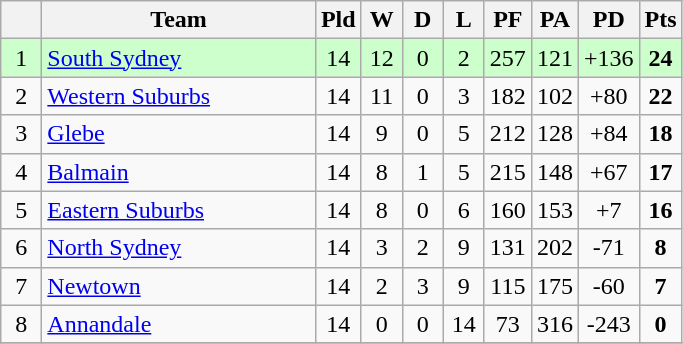<table class="wikitable" style="text-align:center;">
<tr>
<th width=20 abbr="Position×"></th>
<th width=175>Team</th>
<th width=20 abbr="Played">Pld</th>
<th width=20 abbr="Won">W</th>
<th width=20 abbr="Drawn">D</th>
<th width=20 abbr="Lost">L</th>
<th width=20 abbr="Points for">PF</th>
<th width=20 abbr="Points against">PA</th>
<th width=20 abbr="Points difference">PD</th>
<th width=20 abbr="Points">Pts</th>
</tr>
<tr style="background: #ccffcc;">
<td>1</td>
<td style="text-align:left;"> <a href='#'>South Sydney</a></td>
<td>14</td>
<td>12</td>
<td>0</td>
<td>2</td>
<td>257</td>
<td>121</td>
<td>+136</td>
<td><strong>24</strong></td>
</tr>
<tr>
<td>2</td>
<td style="text-align:left;"> <a href='#'>Western Suburbs</a></td>
<td>14</td>
<td>11</td>
<td>0</td>
<td>3</td>
<td>182</td>
<td>102</td>
<td>+80</td>
<td><strong>22</strong></td>
</tr>
<tr>
<td>3</td>
<td style="text-align:left;"> <a href='#'>Glebe</a></td>
<td>14</td>
<td>9</td>
<td>0</td>
<td>5</td>
<td>212</td>
<td>128</td>
<td>+84</td>
<td><strong>18</strong></td>
</tr>
<tr>
<td>4</td>
<td style="text-align:left;"> <a href='#'>Balmain</a></td>
<td>14</td>
<td>8</td>
<td>1</td>
<td>5</td>
<td>215</td>
<td>148</td>
<td>+67</td>
<td><strong>17</strong></td>
</tr>
<tr>
<td>5</td>
<td style="text-align:left;"> <a href='#'>Eastern Suburbs</a></td>
<td>14</td>
<td>8</td>
<td>0</td>
<td>6</td>
<td>160</td>
<td>153</td>
<td>+7</td>
<td><strong>16</strong></td>
</tr>
<tr>
<td>6</td>
<td style="text-align:left;"> <a href='#'>North Sydney</a></td>
<td>14</td>
<td>3</td>
<td>2</td>
<td>9</td>
<td>131</td>
<td>202</td>
<td>-71</td>
<td><strong>8</strong></td>
</tr>
<tr>
<td>7</td>
<td style="text-align:left;"> <a href='#'>Newtown</a></td>
<td>14</td>
<td>2</td>
<td>3</td>
<td>9</td>
<td>115</td>
<td>175</td>
<td>-60</td>
<td><strong>7</strong></td>
</tr>
<tr>
<td>8</td>
<td style="text-align:left;"> <a href='#'>Annandale</a></td>
<td>14</td>
<td>0</td>
<td>0</td>
<td>14</td>
<td>73</td>
<td>316</td>
<td>-243</td>
<td><strong>0</strong></td>
</tr>
<tr>
</tr>
</table>
